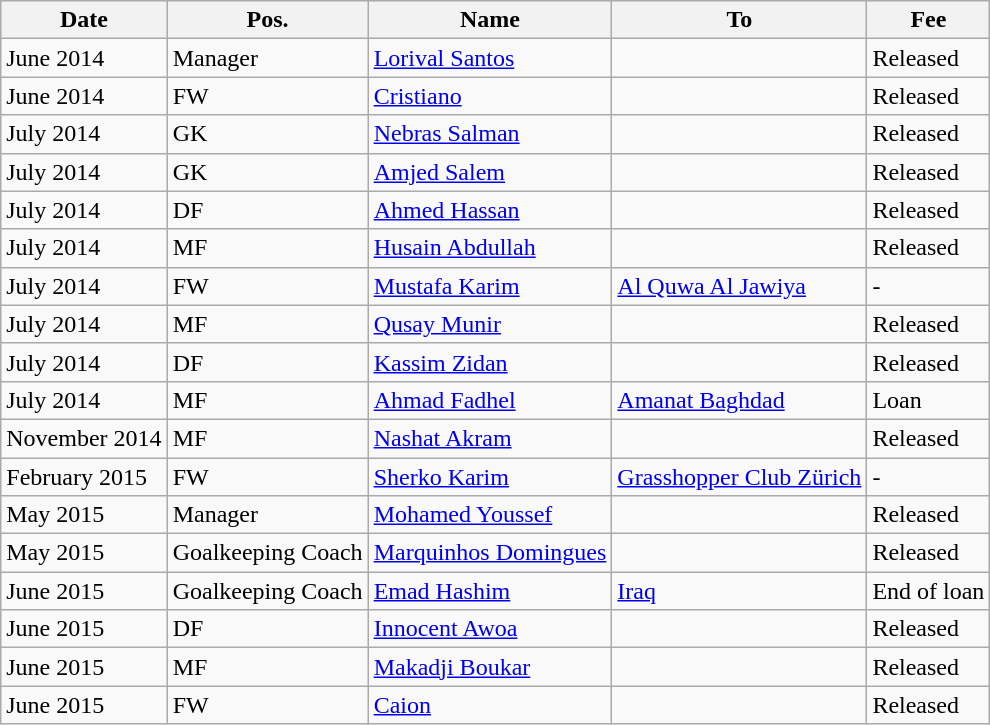<table class="wikitable">
<tr>
<th>Date</th>
<th>Pos.</th>
<th>Name</th>
<th>To</th>
<th>Fee</th>
</tr>
<tr>
<td>June 2014</td>
<td>Manager</td>
<td> <a href='#'>Lorival Santos</a></td>
<td></td>
<td>Released</td>
</tr>
<tr>
<td>June 2014</td>
<td>FW</td>
<td> <a href='#'>Cristiano</a></td>
<td></td>
<td>Released</td>
</tr>
<tr>
<td>July 2014</td>
<td>GK</td>
<td> <a href='#'>Nebras Salman</a></td>
<td></td>
<td>Released</td>
</tr>
<tr>
<td>July 2014</td>
<td>GK</td>
<td> <a href='#'>Amjed Salem</a></td>
<td></td>
<td>Released</td>
</tr>
<tr>
<td>July 2014</td>
<td>DF</td>
<td> <a href='#'>Ahmed Hassan</a></td>
<td></td>
<td>Released</td>
</tr>
<tr>
<td>July 2014</td>
<td>MF</td>
<td> <a href='#'>Husain Abdullah</a></td>
<td></td>
<td>Released</td>
</tr>
<tr>
<td>July 2014</td>
<td>FW</td>
<td> <a href='#'>Mustafa Karim</a></td>
<td> <a href='#'>Al Quwa Al Jawiya</a></td>
<td>-</td>
</tr>
<tr>
<td>July 2014</td>
<td>MF</td>
<td> <a href='#'>Qusay Munir</a></td>
<td></td>
<td>Released</td>
</tr>
<tr>
<td>July 2014</td>
<td>DF</td>
<td> <a href='#'>Kassim Zidan</a></td>
<td></td>
<td>Released</td>
</tr>
<tr>
<td>July 2014</td>
<td>MF</td>
<td> <a href='#'>Ahmad Fadhel</a></td>
<td> <a href='#'>Amanat Baghdad</a></td>
<td>Loan</td>
</tr>
<tr>
<td>November 2014</td>
<td>MF</td>
<td> <a href='#'>Nashat Akram</a></td>
<td></td>
<td>Released</td>
</tr>
<tr>
<td>February 2015</td>
<td>FW</td>
<td> <a href='#'>Sherko Karim</a></td>
<td> <a href='#'>Grasshopper Club Zürich</a></td>
<td>-</td>
</tr>
<tr>
<td>May 2015</td>
<td>Manager</td>
<td> <a href='#'>Mohamed Youssef</a></td>
<td></td>
<td>Released</td>
</tr>
<tr>
<td>May 2015</td>
<td>Goalkeeping Coach</td>
<td> <a href='#'>Marquinhos Domingues</a></td>
<td></td>
<td>Released</td>
</tr>
<tr>
<td>June 2015</td>
<td>Goalkeeping Coach</td>
<td> <a href='#'>Emad Hashim</a></td>
<td> <a href='#'>Iraq</a></td>
<td>End of loan</td>
</tr>
<tr>
<td>June 2015</td>
<td>DF</td>
<td> <a href='#'>Innocent Awoa</a></td>
<td></td>
<td>Released</td>
</tr>
<tr>
<td>June 2015</td>
<td>MF</td>
<td> <a href='#'>Makadji Boukar</a></td>
<td></td>
<td>Released</td>
</tr>
<tr>
<td>June 2015</td>
<td>FW</td>
<td> <a href='#'>Caion</a></td>
<td></td>
<td>Released</td>
</tr>
</table>
